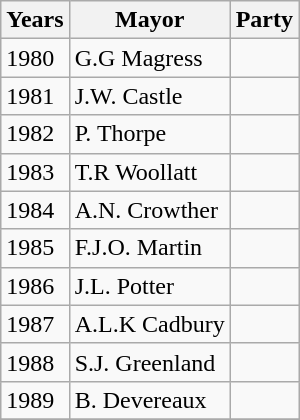<table class="wikitable mw-collapsible">
<tr>
<th>Years</th>
<th>Mayor</th>
<th colspan=2>Party</th>
</tr>
<tr>
<td>1980</td>
<td>G.G Magress</td>
<td></td>
</tr>
<tr>
<td>1981</td>
<td>J.W. Castle</td>
<td></td>
</tr>
<tr>
<td>1982</td>
<td>P. Thorpe</td>
<td></td>
</tr>
<tr>
<td>1983</td>
<td>T.R Woollatt</td>
<td></td>
</tr>
<tr>
<td>1984</td>
<td>A.N. Crowther</td>
<td></td>
</tr>
<tr>
<td>1985</td>
<td>F.J.O. Martin</td>
<td></td>
</tr>
<tr>
<td>1986</td>
<td>J.L. Potter</td>
<td></td>
</tr>
<tr>
<td>1987</td>
<td>A.L.K Cadbury</td>
<td></td>
</tr>
<tr>
<td>1988</td>
<td>S.J. Greenland</td>
<td></td>
</tr>
<tr>
<td>1989</td>
<td>B. Devereaux</td>
<td></td>
</tr>
<tr>
</tr>
</table>
